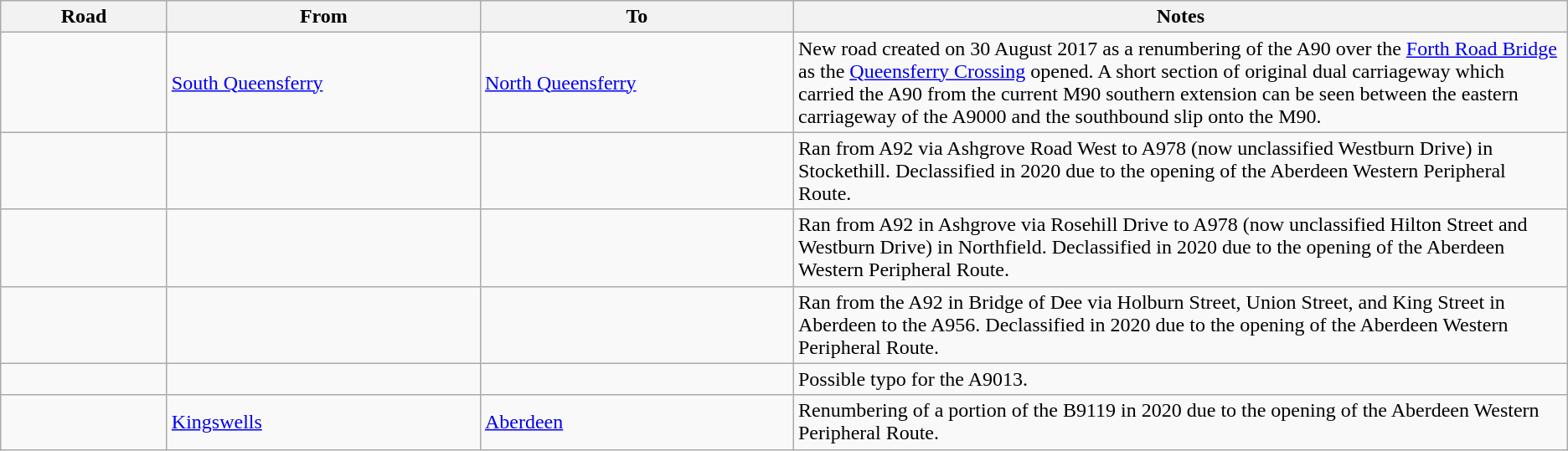<table class="wikitable">
<tr>
<th width=125px>Road</th>
<th width="20%">From</th>
<th width="20%">To</th>
<th>Notes</th>
</tr>
<tr>
<td></td>
<td><a href='#'>South Queensferry</a></td>
<td><a href='#'>North Queensferry</a></td>
<td>New road created on 30 August 2017 as a renumbering of the A90 over the <a href='#'>Forth Road Bridge</a> as the <a href='#'>Queensferry Crossing</a> opened. A short section of original dual carriageway which carried the A90 from the current M90 southern extension can be seen between the eastern carriageway of the A9000 and the southbound slip onto the M90.</td>
</tr>
<tr>
<td><em></em></td>
<td></td>
<td></td>
<td>Ran from A92 via Ashgrove Road West to A978 (now unclassified Westburn Drive) in Stockethill. Declassified in 2020 due to the opening of the Aberdeen Western Peripheral Route.</td>
</tr>
<tr>
<td><em></em></td>
<td></td>
<td></td>
<td>Ran from A92 in Ashgrove via Rosehill Drive to A978 (now unclassified Hilton Street and Westburn Drive) in Northfield. Declassified in 2020 due to the opening of the Aberdeen Western Peripheral Route.</td>
</tr>
<tr>
<td><em></em></td>
<td></td>
<td></td>
<td>Ran from the A92 in Bridge of Dee via Holburn Street, Union Street, and King Street in Aberdeen to the A956. Declassified in 2020 due to the opening of the Aberdeen Western Peripheral Route.</td>
</tr>
<tr>
<td><em></em></td>
<td></td>
<td></td>
<td>Possible typo for the A9013.</td>
</tr>
<tr>
<td></td>
<td><a href='#'>Kingswells</a></td>
<td><a href='#'>Aberdeen</a></td>
<td>Renumbering of a portion of the B9119 in 2020 due to the opening of the Aberdeen Western Peripheral Route.</td>
</tr>
</table>
